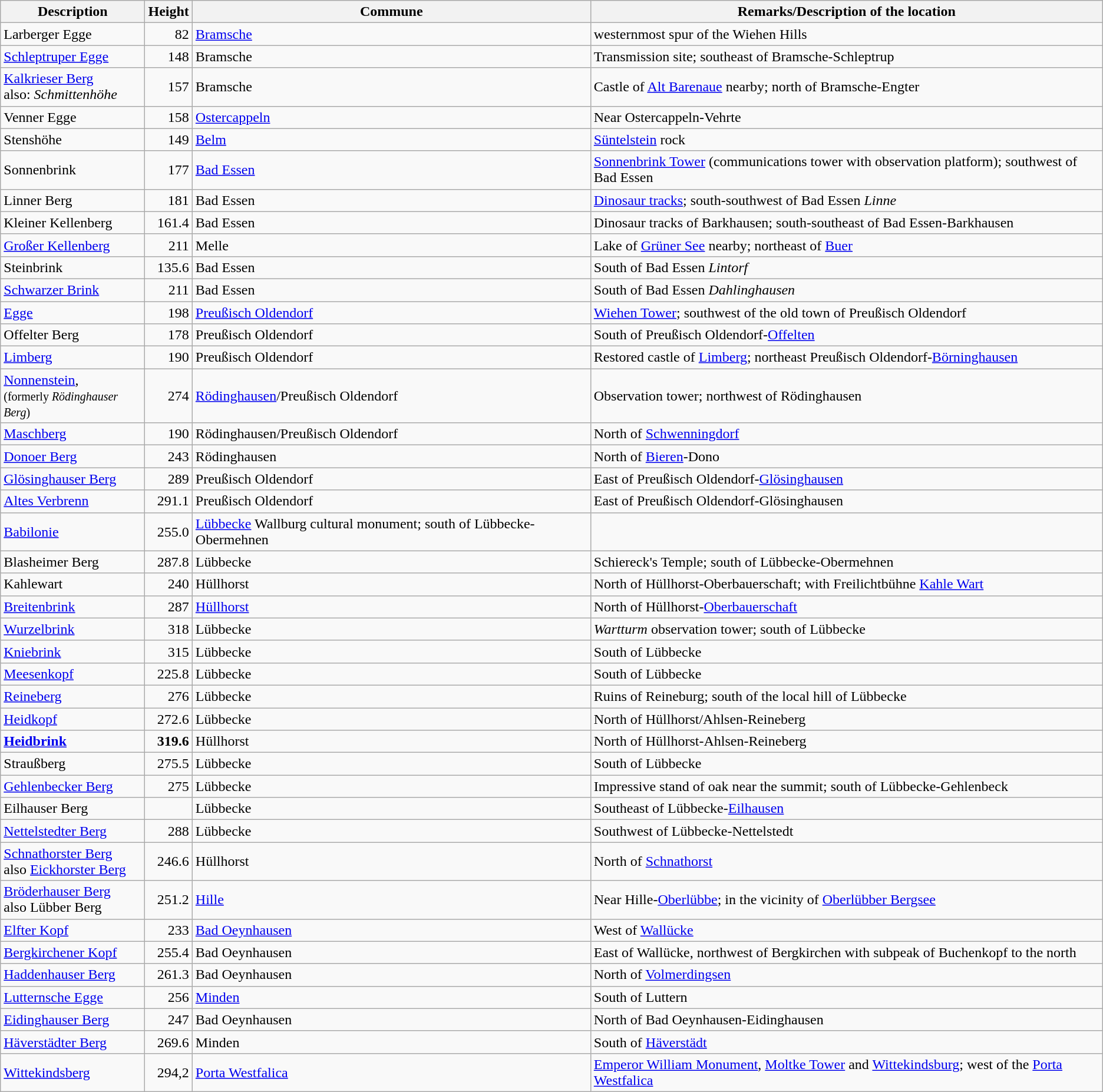<table class="wikitable sortable">
<tr class="hintergrundfarbe5">
<th>Description</th>
<th>Height</th>
<th>Commune</th>
<th class="unsortable">Remarks/Description of the location</th>
</tr>
<tr>
<td>Larberger Egge</td>
<td align="right">82</td>
<td><a href='#'>Bramsche</a></td>
<td>westernmost spur of the Wiehen Hills</td>
</tr>
<tr>
<td><a href='#'>Schleptruper Egge</a></td>
<td align="right">148</td>
<td>Bramsche</td>
<td>Transmission site; southeast of Bramsche-Schleptrup</td>
</tr>
<tr>
<td><a href='#'>Kalkrieser Berg</a><br>also: <em>Schmittenhöhe</em></td>
<td align="right">157</td>
<td>Bramsche</td>
<td>Castle of <a href='#'>Alt Barenaue</a> nearby; north of Bramsche-Engter</td>
</tr>
<tr>
<td>Venner Egge</td>
<td align="right">158</td>
<td><a href='#'>Ostercappeln</a></td>
<td>Near Ostercappeln-Vehrte</td>
</tr>
<tr>
<td>Stenshöhe</td>
<td align="right">149</td>
<td><a href='#'>Belm</a></td>
<td><a href='#'>Süntelstein</a> rock</td>
</tr>
<tr>
<td>Sonnenbrink</td>
<td align="right">177</td>
<td><a href='#'>Bad Essen</a></td>
<td><a href='#'>Sonnenbrink Tower</a> (communications tower with observation platform); southwest of Bad Essen</td>
</tr>
<tr>
<td>Linner Berg</td>
<td align="right">181</td>
<td>Bad Essen</td>
<td><a href='#'>Dinosaur tracks</a>; south-southwest of Bad Essen <em>Linne</em></td>
</tr>
<tr>
<td>Kleiner Kellenberg</td>
<td align="right">161.4</td>
<td>Bad Essen</td>
<td>Dinosaur tracks of Barkhausen; south-southeast  of Bad Essen-Barkhausen</td>
</tr>
<tr>
<td><a href='#'>Großer Kellenberg</a></td>
<td align="right">211</td>
<td>Melle</td>
<td>Lake of <a href='#'>Grüner See</a> nearby; northeast of <a href='#'>Buer</a></td>
</tr>
<tr>
<td>Steinbrink</td>
<td align="right">135.6</td>
<td>Bad Essen</td>
<td>South of Bad Essen <em>Lintorf</em></td>
</tr>
<tr>
<td><a href='#'>Schwarzer Brink</a></td>
<td align="right">211</td>
<td>Bad Essen</td>
<td>South of Bad Essen <em>Dahlinghausen</em></td>
</tr>
<tr>
<td><a href='#'>Egge</a></td>
<td align="right">198</td>
<td><a href='#'>Preußisch Oldendorf</a></td>
<td><a href='#'>Wiehen Tower</a>; southwest of the old town of Preußisch Oldendorf</td>
</tr>
<tr>
<td>Offelter Berg</td>
<td align="right">178</td>
<td>Preußisch Oldendorf</td>
<td>South of Preußisch Oldendorf-<a href='#'>Offelten</a></td>
</tr>
<tr>
<td><a href='#'>Limberg</a></td>
<td align="right">190</td>
<td>Preußisch Oldendorf</td>
<td>Restored castle of <a href='#'>Limberg</a>; northeast Preußisch Oldendorf-<a href='#'>Börninghausen</a></td>
</tr>
<tr>
<td><a href='#'>Nonnenstein</a>,<br><small>(formerly <em>Rödinghauser Berg</em>)</small></td>
<td align="right">274</td>
<td><a href='#'>Rödinghausen</a>/Preußisch Oldendorf</td>
<td>Observation tower; northwest of Rödinghausen</td>
</tr>
<tr>
<td><a href='#'>Maschberg</a></td>
<td align="right">190</td>
<td>Rödinghausen/Preußisch Oldendorf</td>
<td>North of <a href='#'>Schwenningdorf</a></td>
</tr>
<tr>
<td><a href='#'>Donoer Berg</a></td>
<td align="right">243</td>
<td>Rödinghausen</td>
<td>North of <a href='#'>Bieren</a>-Dono</td>
</tr>
<tr>
<td><a href='#'>Glösinghauser Berg</a></td>
<td align="right">289</td>
<td>Preußisch Oldendorf</td>
<td>East of Preußisch Oldendorf-<a href='#'>Glösinghausen</a></td>
</tr>
<tr>
<td><a href='#'>Altes Verbrenn</a></td>
<td align="right">291.1</td>
<td>Preußisch Oldendorf</td>
<td>East of Preußisch Oldendorf-Glösinghausen</td>
</tr>
<tr>
<td><a href='#'>Babilonie</a></td>
<td align="right">255.0</td>
<td><a href='#'>Lübbecke</a> Wallburg cultural monument; south of Lübbecke-Obermehnen</td>
</tr>
<tr>
<td>Blasheimer Berg</td>
<td align="right">287.8</td>
<td>Lübbecke</td>
<td>Schiereck's Temple; south of Lübbecke-Obermehnen</td>
</tr>
<tr>
<td>Kahlewart</td>
<td align="right">240</td>
<td>Hüllhorst</td>
<td>North of Hüllhorst-Oberbauerschaft; with Freilichtbühne <a href='#'>Kahle Wart</a></td>
</tr>
<tr>
<td><a href='#'>Breitenbrink</a></td>
<td align="right">287</td>
<td><a href='#'>Hüllhorst</a></td>
<td>North of Hüllhorst-<a href='#'>Oberbauerschaft</a></td>
</tr>
<tr>
<td><a href='#'>Wurzelbrink</a></td>
<td align="right">318</td>
<td>Lübbecke</td>
<td><em>Wartturm</em> observation tower; south of Lübbecke</td>
</tr>
<tr>
<td><a href='#'>Kniebrink</a></td>
<td align="right">315</td>
<td>Lübbecke</td>
<td>South of Lübbecke</td>
</tr>
<tr>
<td><a href='#'>Meesenkopf</a></td>
<td align="right">225.8</td>
<td>Lübbecke</td>
<td>South of Lübbecke</td>
</tr>
<tr>
<td><a href='#'>Reineberg</a></td>
<td align="right">276</td>
<td>Lübbecke</td>
<td>Ruins of Reineburg; south of the local hill of Lübbecke</td>
</tr>
<tr>
<td><a href='#'>Heidkopf</a></td>
<td align="right">272.6</td>
<td>Lübbecke</td>
<td>North of Hüllhorst/Ahlsen-Reineberg</td>
</tr>
<tr>
<td><strong><a href='#'>Heidbrink</a></strong></td>
<td align="right"><strong>319.6</strong></td>
<td>Hüllhorst</td>
<td>North of Hüllhorst-Ahlsen-Reineberg</td>
</tr>
<tr>
<td>Straußberg</td>
<td align="right">275.5</td>
<td>Lübbecke</td>
<td>South of Lübbecke</td>
</tr>
<tr>
<td><a href='#'>Gehlenbecker Berg</a></td>
<td align="right">275</td>
<td>Lübbecke</td>
<td>Impressive stand of oak near the summit; south of Lübbecke-Gehlenbeck</td>
</tr>
<tr>
<td>Eilhauser Berg</td>
<td></td>
<td>Lübbecke</td>
<td>Southeast of Lübbecke-<a href='#'>Eilhausen</a></td>
</tr>
<tr>
<td><a href='#'>Nettelstedter Berg</a></td>
<td align="right">288</td>
<td>Lübbecke</td>
<td>Southwest of Lübbecke-Nettelstedt</td>
</tr>
<tr>
<td><a href='#'>Schnathorster Berg</a><br>also <a href='#'>Eickhorster Berg</a></td>
<td align="right">246.6</td>
<td>Hüllhorst</td>
<td>North of <a href='#'>Schnathorst</a></td>
</tr>
<tr>
<td><a href='#'>Bröderhauser Berg</a><br>also Lübber Berg</td>
<td align="right">251.2</td>
<td><a href='#'>Hille</a></td>
<td>Near Hille-<a href='#'>Oberlübbe</a>; in the vicinity of <a href='#'>Oberlübber Bergsee</a></td>
</tr>
<tr>
<td><a href='#'>Elfter Kopf</a></td>
<td align="right">233</td>
<td><a href='#'>Bad Oeynhausen</a></td>
<td>West of <a href='#'>Wallücke</a></td>
</tr>
<tr>
<td><a href='#'>Bergkirchener Kopf</a></td>
<td align="right">255.4</td>
<td>Bad Oeynhausen</td>
<td>East of Wallücke, northwest of Bergkirchen with subpeak of Buchenkopf to the north</td>
</tr>
<tr>
<td><a href='#'>Haddenhauser Berg</a></td>
<td align="right">261.3</td>
<td>Bad Oeynhausen</td>
<td>North of <a href='#'>Volmerdingsen</a></td>
</tr>
<tr>
<td><a href='#'>Lutternsche Egge</a></td>
<td align="right">256</td>
<td><a href='#'>Minden</a></td>
<td>South of Luttern</td>
</tr>
<tr>
<td><a href='#'>Eidinghauser Berg</a></td>
<td align="right">247</td>
<td>Bad Oeynhausen</td>
<td>North of Bad Oeynhausen-Eidinghausen</td>
</tr>
<tr>
<td><a href='#'>Häverstädter Berg</a></td>
<td align="right">269.6</td>
<td>Minden</td>
<td>South of <a href='#'>Häverstädt</a></td>
</tr>
<tr>
<td><a href='#'>Wittekindsberg</a></td>
<td align="right">294,2</td>
<td><a href='#'>Porta Westfalica</a></td>
<td><a href='#'>Emperor William Monument</a>, <a href='#'>Moltke Tower</a> and <a href='#'>Wittekindsburg</a>; west of the <a href='#'>Porta Westfalica</a></td>
</tr>
</table>
